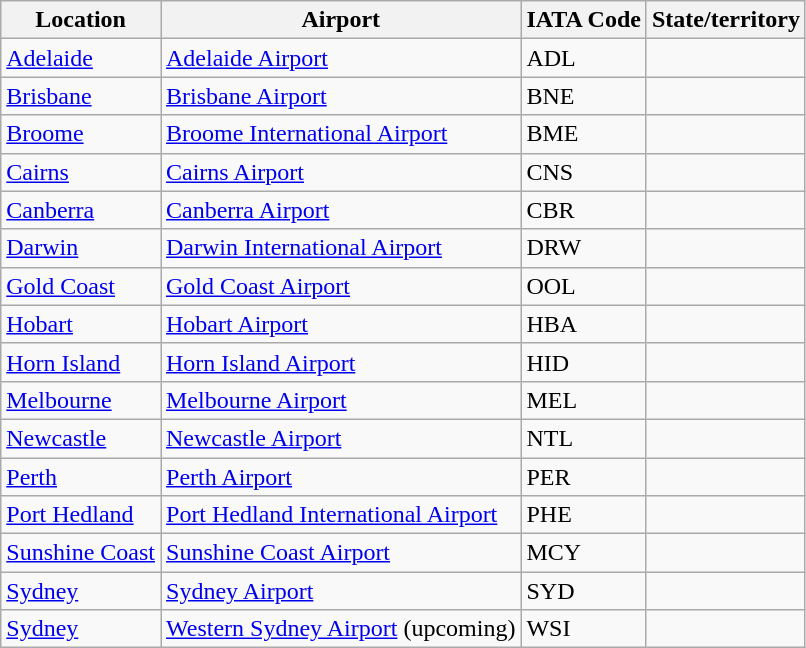<table class="wikitable sortable">
<tr>
<th>Location</th>
<th>Airport</th>
<th>IATA Code</th>
<th>State/territory</th>
</tr>
<tr>
<td><a href='#'>Adelaide</a></td>
<td><a href='#'>Adelaide Airport</a></td>
<td>ADL</td>
<td></td>
</tr>
<tr>
<td><a href='#'>Brisbane</a></td>
<td><a href='#'>Brisbane Airport</a></td>
<td>BNE</td>
<td></td>
</tr>
<tr>
<td><a href='#'>Broome</a></td>
<td><a href='#'>Broome International Airport</a></td>
<td>BME</td>
<td></td>
</tr>
<tr>
<td><a href='#'>Cairns</a></td>
<td><a href='#'>Cairns Airport</a></td>
<td>CNS</td>
<td></td>
</tr>
<tr>
<td><a href='#'>Canberra</a></td>
<td><a href='#'>Canberra Airport</a></td>
<td>CBR</td>
<td></td>
</tr>
<tr>
<td><a href='#'>Darwin</a></td>
<td><a href='#'>Darwin International Airport</a></td>
<td>DRW</td>
<td></td>
</tr>
<tr>
<td><a href='#'>Gold Coast</a></td>
<td><a href='#'>Gold Coast Airport</a></td>
<td>OOL</td>
<td></td>
</tr>
<tr>
<td><a href='#'>Hobart</a></td>
<td><a href='#'>Hobart Airport</a></td>
<td>HBA</td>
<td></td>
</tr>
<tr>
<td><a href='#'>Horn Island</a></td>
<td><a href='#'>Horn Island Airport</a></td>
<td>HID</td>
<td></td>
</tr>
<tr>
<td><a href='#'>Melbourne</a></td>
<td><a href='#'>Melbourne Airport</a></td>
<td>MEL</td>
<td></td>
</tr>
<tr>
<td><a href='#'>Newcastle</a></td>
<td><a href='#'>Newcastle Airport</a></td>
<td>NTL</td>
<td></td>
</tr>
<tr>
<td><a href='#'>Perth</a></td>
<td><a href='#'>Perth Airport</a></td>
<td>PER</td>
<td></td>
</tr>
<tr>
<td><a href='#'>Port Hedland</a></td>
<td><a href='#'>Port Hedland International Airport</a></td>
<td>PHE</td>
<td></td>
</tr>
<tr>
<td><a href='#'>Sunshine Coast</a></td>
<td><a href='#'>Sunshine Coast Airport</a></td>
<td>MCY</td>
<td></td>
</tr>
<tr>
<td><a href='#'>Sydney</a></td>
<td><a href='#'>Sydney Airport</a></td>
<td>SYD</td>
<td></td>
</tr>
<tr>
<td><a href='#'>Sydney</a></td>
<td><a href='#'>Western Sydney Airport</a> (upcoming)</td>
<td>WSI</td>
<td></td>
</tr>
</table>
